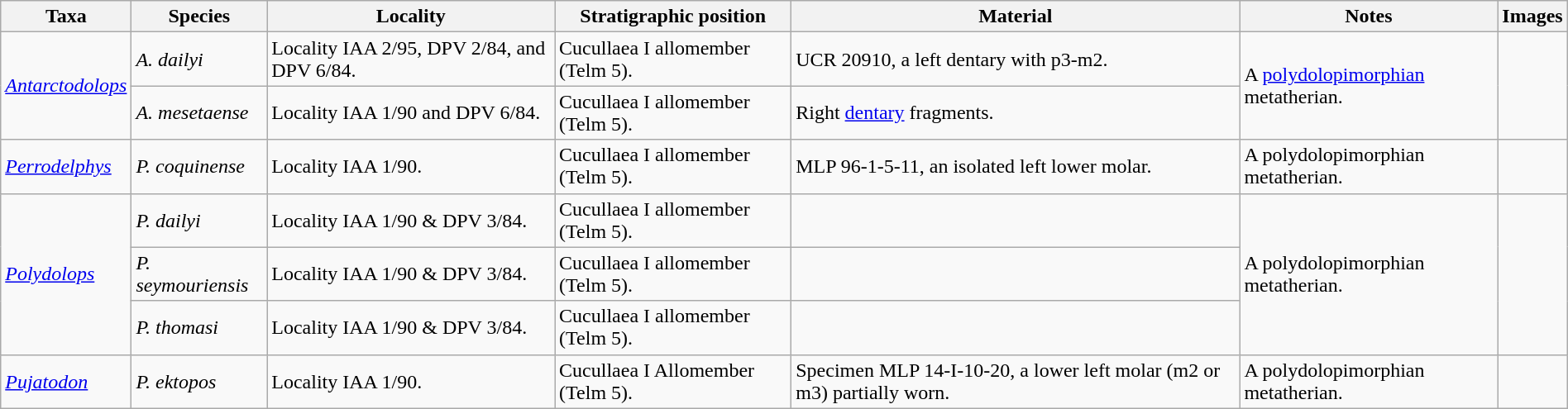<table class="wikitable sortable" align="center" width="100%">
<tr>
<th>Taxa</th>
<th>Species</th>
<th>Locality</th>
<th>Stratigraphic position</th>
<th>Material</th>
<th>Notes</th>
<th>Images</th>
</tr>
<tr>
<td rowspan = "2"><em><a href='#'>Antarctodolops</a></em></td>
<td><em>A. dailyi</em></td>
<td>Locality IAA 2/95, DPV 2/84, and DPV 6/84.</td>
<td>Cucullaea I allomember (Telm 5).</td>
<td>UCR 20910, a left dentary with p3-m2.</td>
<td rowspan = "2">A <a href='#'>polydolopimorphian</a> metatherian.</td>
<td rowspan="2"></td>
</tr>
<tr>
<td><em>A. mesetaense</em></td>
<td>Locality IAA 1/90 and DPV 6/84.</td>
<td>Cucullaea I allomember (Telm 5).</td>
<td>Right <a href='#'>dentary</a> fragments.</td>
</tr>
<tr>
<td><em><a href='#'>Perrodelphys</a></em></td>
<td><em>P. coquinense</em></td>
<td>Locality IAA 1/90.</td>
<td>Cucullaea I allomember (Telm 5).</td>
<td>MLP 96-1-5-11, an isolated left lower molar.</td>
<td>A polydolopimorphian metatherian.</td>
<td></td>
</tr>
<tr>
<td rowspan = "3"><em><a href='#'>Polydolops</a></em></td>
<td><em>P. dailyi</em></td>
<td>Locality IAA 1/90 & DPV 3/84.</td>
<td>Cucullaea I allomember (Telm 5).</td>
<td></td>
<td rowspan = "3">A polydolopimorphian metatherian.</td>
<td rowspan = "3"></td>
</tr>
<tr>
<td><em>P. seymouriensis</em></td>
<td>Locality IAA 1/90 & DPV 3/84.</td>
<td>Cucullaea I allomember (Telm 5).</td>
<td></td>
</tr>
<tr>
<td><em>P. thomasi</em></td>
<td>Locality IAA 1/90 & DPV 3/84.</td>
<td>Cucullaea I allomember (Telm 5).</td>
<td></td>
</tr>
<tr>
<td><em><a href='#'>Pujatodon</a></em></td>
<td><em>P. ektopos</em></td>
<td>Locality IAA 1/90.</td>
<td>Cucullaea I Allomember (Telm 5).</td>
<td>Specimen MLP 14-I-10-20, a lower left molar (m2 or m3) partially worn.</td>
<td>A polydolopimorphian metatherian.</td>
<td></td>
</tr>
</table>
